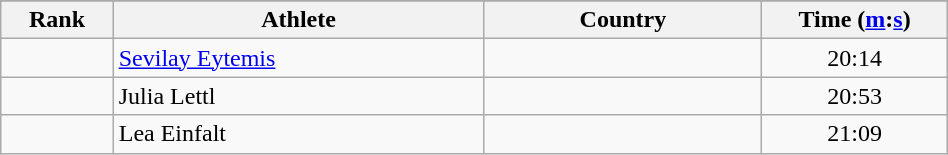<table class="wikitable" width=50%>
<tr>
</tr>
<tr>
<th width=5%>Rank</th>
<th width=20%>Athlete</th>
<th width=15%>Country</th>
<th width=10%>Time (<a href='#'>m</a>:<a href='#'>s</a>)</th>
</tr>
<tr align="center">
<td></td>
<td align="left"><a href='#'>Sevilay Eytemis</a></td>
<td align="left"></td>
<td>20:14</td>
</tr>
<tr align="center">
<td></td>
<td align="left">Julia Lettl</td>
<td align="left"></td>
<td>20:53</td>
</tr>
<tr align="center">
<td></td>
<td align="left">Lea Einfalt</td>
<td align="left"></td>
<td>21:09</td>
</tr>
</table>
